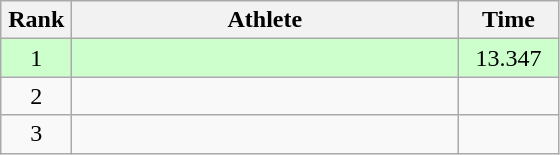<table class=wikitable style="text-align:center">
<tr>
<th width=40>Rank</th>
<th width=250>Athlete</th>
<th width=60>Time</th>
</tr>
<tr bgcolor=ccffcc>
<td>1</td>
<td align=left></td>
<td>13.347</td>
</tr>
<tr>
<td>2</td>
<td align=left></td>
<td></td>
</tr>
<tr>
<td>3</td>
<td align=left></td>
<td></td>
</tr>
</table>
